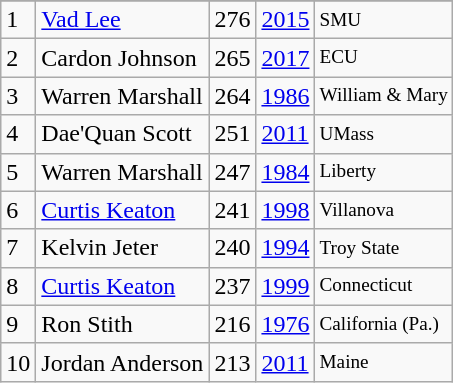<table class="wikitable">
<tr>
</tr>
<tr>
<td>1</td>
<td><a href='#'>Vad Lee</a></td>
<td>276</td>
<td><a href='#'>2015</a></td>
<td style="font-size:80%;">SMU</td>
</tr>
<tr>
<td>2</td>
<td>Cardon Johnson</td>
<td>265</td>
<td><a href='#'>2017</a></td>
<td style="font-size:80%;">ECU</td>
</tr>
<tr>
<td>3</td>
<td>Warren Marshall</td>
<td>264</td>
<td><a href='#'>1986</a></td>
<td style="font-size:80%;">William & Mary</td>
</tr>
<tr>
<td>4</td>
<td>Dae'Quan Scott</td>
<td>251</td>
<td><a href='#'>2011</a></td>
<td style="font-size:80%;">UMass</td>
</tr>
<tr>
<td>5</td>
<td>Warren Marshall</td>
<td>247</td>
<td><a href='#'>1984</a></td>
<td style="font-size:80%;">Liberty</td>
</tr>
<tr>
<td>6</td>
<td><a href='#'>Curtis Keaton</a></td>
<td>241</td>
<td><a href='#'>1998</a></td>
<td style="font-size:80%;">Villanova</td>
</tr>
<tr>
<td>7</td>
<td>Kelvin Jeter</td>
<td>240</td>
<td><a href='#'>1994</a></td>
<td style="font-size:80%;">Troy State</td>
</tr>
<tr>
<td>8</td>
<td><a href='#'>Curtis Keaton</a></td>
<td>237</td>
<td><a href='#'>1999</a></td>
<td style="font-size:80%;">Connecticut</td>
</tr>
<tr>
<td>9</td>
<td>Ron Stith</td>
<td>216</td>
<td><a href='#'>1976</a></td>
<td style="font-size:80%;">California (Pa.)</td>
</tr>
<tr>
<td>10</td>
<td>Jordan Anderson</td>
<td>213</td>
<td><a href='#'>2011</a></td>
<td style="font-size:80%;">Maine</td>
</tr>
</table>
